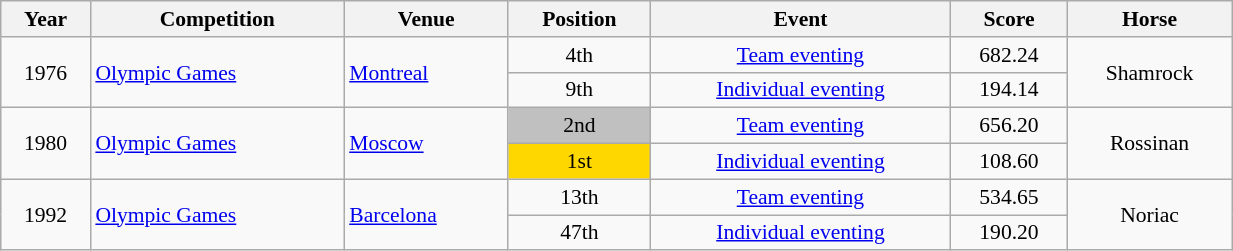<table class="wikitable" width=65% style="font-size:90%; text-align:center;">
<tr>
<th>Year</th>
<th>Competition</th>
<th>Venue</th>
<th>Position</th>
<th>Event</th>
<th>Score</th>
<th>Horse</th>
</tr>
<tr>
<td rowspan=2>1976</td>
<td rowspan=2 align=left><a href='#'>Olympic Games</a></td>
<td rowspan=2 align=left> <a href='#'>Montreal</a></td>
<td>4th</td>
<td><a href='#'>Team eventing</a></td>
<td>682.24</td>
<td rowspan=2>Shamrock</td>
</tr>
<tr>
<td>9th</td>
<td><a href='#'>Individual eventing</a></td>
<td>194.14</td>
</tr>
<tr>
<td rowspan=2>1980</td>
<td rowspan=2 align=left><a href='#'>Olympic Games</a></td>
<td rowspan=2 align=left> <a href='#'>Moscow</a></td>
<td bgcolor=silver>2nd</td>
<td><a href='#'>Team eventing</a></td>
<td>656.20</td>
<td rowspan=2>Rossinan</td>
</tr>
<tr>
<td bgcolor=gold>1st</td>
<td><a href='#'>Individual eventing</a></td>
<td>108.60</td>
</tr>
<tr>
<td rowspan=2>1992</td>
<td rowspan=2 align=left><a href='#'>Olympic Games</a></td>
<td rowspan=2 align=left> <a href='#'>Barcelona</a></td>
<td>13th</td>
<td><a href='#'>Team eventing</a></td>
<td>534.65</td>
<td rowspan=2>Noriac</td>
</tr>
<tr>
<td>47th</td>
<td><a href='#'>Individual eventing</a></td>
<td>190.20</td>
</tr>
</table>
